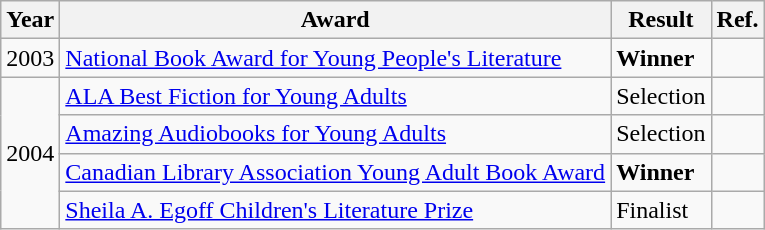<table class="wikitable sortable mw-collapsible">
<tr>
<th>Year</th>
<th>Award</th>
<th>Result</th>
<th>Ref.</th>
</tr>
<tr>
<td>2003</td>
<td><a href='#'>National Book Award for Young People's Literature</a></td>
<td><strong>Winner</strong></td>
<td></td>
</tr>
<tr>
<td rowspan="4">2004</td>
<td><a href='#'>ALA Best Fiction for Young Adults</a></td>
<td>Selection</td>
<td></td>
</tr>
<tr>
<td><a href='#'>Amazing Audiobooks for Young Adults</a></td>
<td>Selection</td>
<td></td>
</tr>
<tr>
<td><a href='#'>Canadian Library Association Young Adult Book Award</a></td>
<td><strong>Winner</strong></td>
<td></td>
</tr>
<tr>
<td><a href='#'>Sheila A. Egoff Children's Literature Prize</a></td>
<td>Finalist</td>
<td></td>
</tr>
</table>
